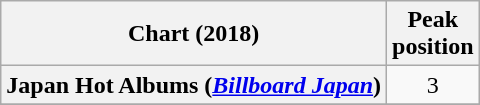<table class="wikitable plainrowheaders" style="text-align:center">
<tr>
<th>Chart (2018)</th>
<th>Peak<br>position</th>
</tr>
<tr>
<th scope="row">Japan Hot Albums (<a href='#'><em>Billboard Japan</em></a>)</th>
<td>3</td>
</tr>
<tr>
</tr>
</table>
